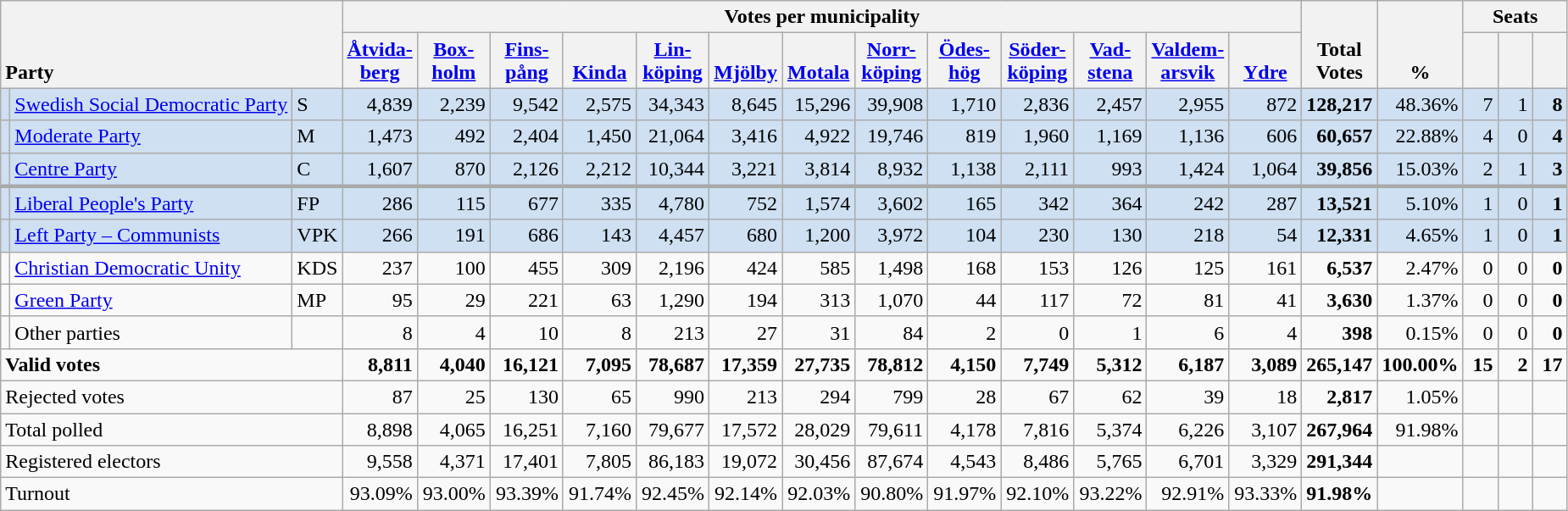<table class="wikitable" border="1" style="text-align:right;">
<tr>
<th style="text-align:left;" valign=bottom rowspan=2 colspan=3>Party</th>
<th colspan=13>Votes per municipality</th>
<th align=center valign=bottom rowspan=2 width="50">Total Votes</th>
<th align=center valign=bottom rowspan=2 width="50">%</th>
<th colspan=3>Seats</th>
</tr>
<tr>
<th align=center valign=bottom width="50"><a href='#'>Åtvida- berg</a></th>
<th align=center valign=bottom width="50"><a href='#'>Box- holm</a></th>
<th align=center valign=bottom width="50"><a href='#'>Fins- pång</a></th>
<th align=center valign=bottom width="50"><a href='#'>Kinda</a></th>
<th align=center valign=bottom width="50"><a href='#'>Lin- köping</a></th>
<th align=center valign=bottom width="50"><a href='#'>Mjölby</a></th>
<th align=center valign=bottom width="50"><a href='#'>Motala</a></th>
<th align=center valign=bottom width="50"><a href='#'>Norr- köping</a></th>
<th align=center valign=bottom width="50"><a href='#'>Ödes- hög</a></th>
<th align=center valign=bottom width="50"><a href='#'>Söder- köping</a></th>
<th align=center valign=bottom width="50"><a href='#'>Vad- stena</a></th>
<th align=center valign=bottom width="50"><a href='#'>Valdem- arsvik</a></th>
<th align=center valign=bottom width="50"><a href='#'>Ydre</a></th>
<th align=center valign=bottom width="20"><small></small></th>
<th align=center valign=bottom width="20"><small><a href='#'></a></small></th>
<th align=center valign=bottom width="20"><small></small></th>
</tr>
<tr style="background:#CEE0F2;">
<td></td>
<td align=left style="white-space: nowrap;"><a href='#'>Swedish Social Democratic Party</a></td>
<td align=left>S</td>
<td>4,839</td>
<td>2,239</td>
<td>9,542</td>
<td>2,575</td>
<td>34,343</td>
<td>8,645</td>
<td>15,296</td>
<td>39,908</td>
<td>1,710</td>
<td>2,836</td>
<td>2,457</td>
<td>2,955</td>
<td>872</td>
<td><strong>128,217</strong></td>
<td>48.36%</td>
<td>7</td>
<td>1</td>
<td><strong>8</strong></td>
</tr>
<tr style="background:#CEE0F2;">
<td></td>
<td align=left><a href='#'>Moderate Party</a></td>
<td align=left>M</td>
<td>1,473</td>
<td>492</td>
<td>2,404</td>
<td>1,450</td>
<td>21,064</td>
<td>3,416</td>
<td>4,922</td>
<td>19,746</td>
<td>819</td>
<td>1,960</td>
<td>1,169</td>
<td>1,136</td>
<td>606</td>
<td><strong>60,657</strong></td>
<td>22.88%</td>
<td>4</td>
<td>0</td>
<td><strong>4</strong></td>
</tr>
<tr style="background:#CEE0F2;">
<td></td>
<td align=left><a href='#'>Centre Party</a></td>
<td align=left>C</td>
<td>1,607</td>
<td>870</td>
<td>2,126</td>
<td>2,212</td>
<td>10,344</td>
<td>3,221</td>
<td>3,814</td>
<td>8,932</td>
<td>1,138</td>
<td>2,111</td>
<td>993</td>
<td>1,424</td>
<td>1,064</td>
<td><strong>39,856</strong></td>
<td>15.03%</td>
<td>2</td>
<td>1</td>
<td><strong>3</strong></td>
</tr>
<tr style="background:#CEE0F2; border-top:3px solid darkgray;">
<td></td>
<td align=left><a href='#'>Liberal People's Party</a></td>
<td align=left>FP</td>
<td>286</td>
<td>115</td>
<td>677</td>
<td>335</td>
<td>4,780</td>
<td>752</td>
<td>1,574</td>
<td>3,602</td>
<td>165</td>
<td>342</td>
<td>364</td>
<td>242</td>
<td>287</td>
<td><strong>13,521</strong></td>
<td>5.10%</td>
<td>1</td>
<td>0</td>
<td><strong>1</strong></td>
</tr>
<tr style="background:#CEE0F2;">
<td></td>
<td align=left><a href='#'>Left Party – Communists</a></td>
<td align=left>VPK</td>
<td>266</td>
<td>191</td>
<td>686</td>
<td>143</td>
<td>4,457</td>
<td>680</td>
<td>1,200</td>
<td>3,972</td>
<td>104</td>
<td>230</td>
<td>130</td>
<td>218</td>
<td>54</td>
<td><strong>12,331</strong></td>
<td>4.65%</td>
<td>1</td>
<td>0</td>
<td><strong>1</strong></td>
</tr>
<tr>
<td></td>
<td align=left><a href='#'>Christian Democratic Unity</a></td>
<td align=left>KDS</td>
<td>237</td>
<td>100</td>
<td>455</td>
<td>309</td>
<td>2,196</td>
<td>424</td>
<td>585</td>
<td>1,498</td>
<td>168</td>
<td>153</td>
<td>126</td>
<td>125</td>
<td>161</td>
<td><strong>6,537</strong></td>
<td>2.47%</td>
<td>0</td>
<td>0</td>
<td><strong>0</strong></td>
</tr>
<tr>
<td></td>
<td align=left><a href='#'>Green Party</a></td>
<td align=left>MP</td>
<td>95</td>
<td>29</td>
<td>221</td>
<td>63</td>
<td>1,290</td>
<td>194</td>
<td>313</td>
<td>1,070</td>
<td>44</td>
<td>117</td>
<td>72</td>
<td>81</td>
<td>41</td>
<td><strong>3,630</strong></td>
<td>1.37%</td>
<td>0</td>
<td>0</td>
<td><strong>0</strong></td>
</tr>
<tr>
<td></td>
<td align=left>Other parties</td>
<td></td>
<td>8</td>
<td>4</td>
<td>10</td>
<td>8</td>
<td>213</td>
<td>27</td>
<td>31</td>
<td>84</td>
<td>2</td>
<td>0</td>
<td>1</td>
<td>6</td>
<td>4</td>
<td><strong>398</strong></td>
<td>0.15%</td>
<td>0</td>
<td>0</td>
<td><strong>0</strong></td>
</tr>
<tr style="font-weight:bold">
<td align=left colspan=3>Valid votes</td>
<td>8,811</td>
<td>4,040</td>
<td>16,121</td>
<td>7,095</td>
<td>78,687</td>
<td>17,359</td>
<td>27,735</td>
<td>78,812</td>
<td>4,150</td>
<td>7,749</td>
<td>5,312</td>
<td>6,187</td>
<td>3,089</td>
<td>265,147</td>
<td>100.00%</td>
<td>15</td>
<td>2</td>
<td>17</td>
</tr>
<tr>
<td align=left colspan=3>Rejected votes</td>
<td>87</td>
<td>25</td>
<td>130</td>
<td>65</td>
<td>990</td>
<td>213</td>
<td>294</td>
<td>799</td>
<td>28</td>
<td>67</td>
<td>62</td>
<td>39</td>
<td>18</td>
<td><strong>2,817</strong></td>
<td>1.05%</td>
<td></td>
<td></td>
<td></td>
</tr>
<tr>
<td align=left colspan=3>Total polled</td>
<td>8,898</td>
<td>4,065</td>
<td>16,251</td>
<td>7,160</td>
<td>79,677</td>
<td>17,572</td>
<td>28,029</td>
<td>79,611</td>
<td>4,178</td>
<td>7,816</td>
<td>5,374</td>
<td>6,226</td>
<td>3,107</td>
<td><strong>267,964</strong></td>
<td>91.98%</td>
<td></td>
<td></td>
<td></td>
</tr>
<tr>
<td align=left colspan=3>Registered electors</td>
<td>9,558</td>
<td>4,371</td>
<td>17,401</td>
<td>7,805</td>
<td>86,183</td>
<td>19,072</td>
<td>30,456</td>
<td>87,674</td>
<td>4,543</td>
<td>8,486</td>
<td>5,765</td>
<td>6,701</td>
<td>3,329</td>
<td><strong>291,344</strong></td>
<td></td>
<td></td>
<td></td>
<td></td>
</tr>
<tr>
<td align=left colspan=3>Turnout</td>
<td>93.09%</td>
<td>93.00%</td>
<td>93.39%</td>
<td>91.74%</td>
<td>92.45%</td>
<td>92.14%</td>
<td>92.03%</td>
<td>90.80%</td>
<td>91.97%</td>
<td>92.10%</td>
<td>93.22%</td>
<td>92.91%</td>
<td>93.33%</td>
<td><strong>91.98%</strong></td>
<td></td>
<td></td>
<td></td>
<td></td>
</tr>
</table>
